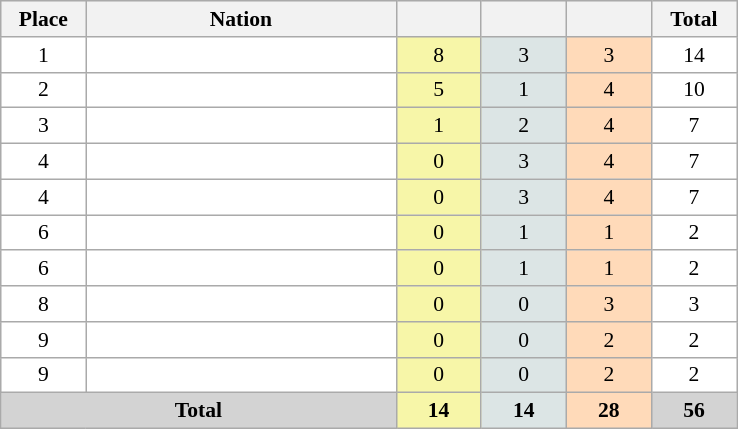<table class=wikitable style="border:1px solid #AAAAAA;font-size:90%">
<tr bgcolor="#EFEFEF">
<th width=50>Place</th>
<th width=200>Nation</th>
<th width=50></th>
<th width=50></th>
<th width=50></th>
<th width=50>Total</th>
</tr>
<tr align="center" valign="top" bgcolor="#FFFFFF">
<td>1</td>
<td align="left"></td>
<td style="background:#F7F6A8;">8</td>
<td style="background:#DCE5E5;">3</td>
<td style="background:#FFDAB9;">3</td>
<td>14</td>
</tr>
<tr align="center" valign="top" bgcolor="#FFFFFF">
<td>2</td>
<td align="left"></td>
<td style="background:#F7F6A8;">5</td>
<td style="background:#DCE5E5;">1</td>
<td style="background:#FFDAB9;">4</td>
<td>10</td>
</tr>
<tr align="center" valign="top" bgcolor="#FFFFFF">
<td>3</td>
<td align="left"></td>
<td style="background:#F7F6A8;">1</td>
<td style="background:#DCE5E5;">2</td>
<td style="background:#FFDAB9;">4</td>
<td>7</td>
</tr>
<tr align="center" valign="top" bgcolor="#FFFFFF">
<td>4</td>
<td align="left"></td>
<td style="background:#F7F6A8;">0</td>
<td style="background:#DCE5E5;">3</td>
<td style="background:#FFDAB9;">4</td>
<td>7</td>
</tr>
<tr align="center" valign="top" bgcolor="#FFFFFF">
<td>4</td>
<td align="left"></td>
<td style="background:#F7F6A8;">0</td>
<td style="background:#DCE5E5;">3</td>
<td style="background:#FFDAB9;">4</td>
<td>7</td>
</tr>
<tr align="center" valign="top" bgcolor="#FFFFFF">
<td>6</td>
<td align="left"></td>
<td style="background:#F7F6A8;">0</td>
<td style="background:#DCE5E5;">1</td>
<td style="background:#FFDAB9;">1</td>
<td>2</td>
</tr>
<tr align="center" valign="top" bgcolor="#FFFFFF">
<td>6</td>
<td align="left"></td>
<td style="background:#F7F6A8;">0</td>
<td style="background:#DCE5E5;">1</td>
<td style="background:#FFDAB9;">1</td>
<td>2</td>
</tr>
<tr align="center" valign="top" bgcolor="#FFFFFF">
<td>8</td>
<td align="left"></td>
<td style="background:#F7F6A8;">0</td>
<td style="background:#DCE5E5;">0</td>
<td style="background:#FFDAB9;">3</td>
<td>3</td>
</tr>
<tr align="center" valign="top" bgcolor="#FFFFFF">
<td>9</td>
<td align="left"></td>
<td style="background:#F7F6A8;">0</td>
<td style="background:#DCE5E5;">0</td>
<td style="background:#FFDAB9;">2</td>
<td>2</td>
</tr>
<tr align="center" valign="top" bgcolor="#FFFFFF">
<td>9</td>
<td align="left"></td>
<td style="background:#F7F6A8;">0</td>
<td style="background:#DCE5E5;">0</td>
<td style="background:#FFDAB9;">2</td>
<td>2</td>
</tr>
<tr align="center">
<td colspan="2" bgcolor=D3D3D3><strong>Total</strong></td>
<td style="background:#F7F6A8;"><strong>14</strong></td>
<td style="background:#DCE5E5;"><strong>14</strong></td>
<td style="background:#FFDAB9;"><strong>28</strong></td>
<td bgcolor=D3D3D3><strong>56</strong></td>
</tr>
</table>
